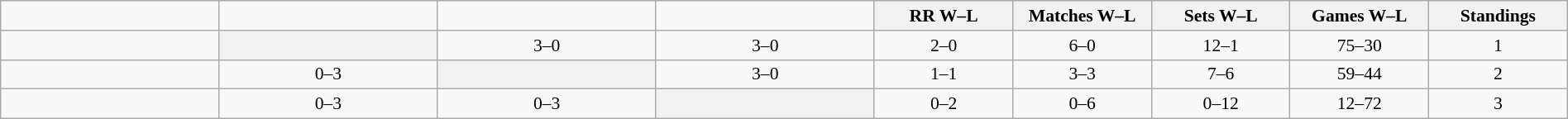<table class="wikitable" style="width: 100%; text-align:center; font-size:90%">
<tr>
<td width=130></td>
<td width=130></td>
<td width=130></td>
<td width=130></td>
<th width=80>RR W–L</th>
<th width=80>Matches W–L</th>
<th width=80>Sets W–L</th>
<th width=80>Games W–L</th>
<th width=80>Standings</th>
</tr>
<tr>
<td style="text-align:left;"></td>
<th bgcolor="ededed"></th>
<td>3–0</td>
<td>3–0</td>
<td>2–0</td>
<td>6–0</td>
<td>12–1</td>
<td>75–30</td>
<td>1</td>
</tr>
<tr>
<td style="text-align:left;"></td>
<td>0–3</td>
<th bgcolor="ededed"></th>
<td>3–0</td>
<td>1–1</td>
<td>3–3</td>
<td>7–6</td>
<td>59–44</td>
<td>2</td>
</tr>
<tr>
<td style="text-align:left;"></td>
<td>0–3</td>
<td>0–3</td>
<th bgcolor="ededed"></th>
<td>0–2</td>
<td>0–6</td>
<td>0–12</td>
<td>12–72</td>
<td>3</td>
</tr>
</table>
